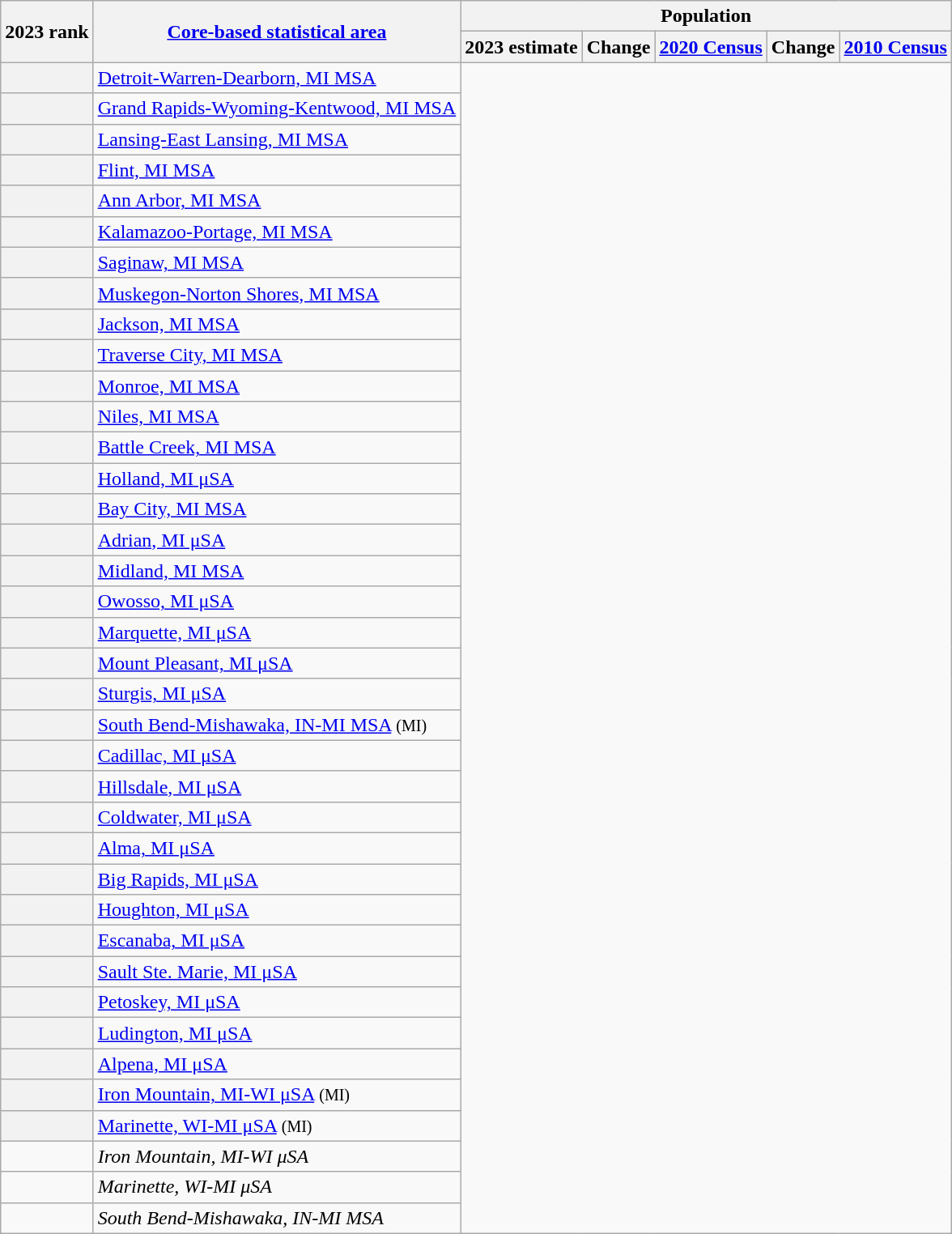<table class="wikitable sortable">
<tr>
<th scope=col rowspan=2>2023 rank</th>
<th scope=col rowspan=2><a href='#'>Core-based statistical area</a></th>
<th colspan=5>Population</th>
</tr>
<tr>
<th scope=col>2023 estimate</th>
<th scope=col>Change</th>
<th scope=col><a href='#'>2020 Census</a></th>
<th scope=col>Change</th>
<th scope=col><a href='#'>2010 Census</a></th>
</tr>
<tr>
<th scope=row></th>
<td><a href='#'>Detroit-Warren-Dearborn, MI MSA</a><br></td>
</tr>
<tr>
<th scope=row></th>
<td><a href='#'>Grand Rapids-Wyoming-Kentwood, MI MSA</a><br></td>
</tr>
<tr>
<th scope=row></th>
<td><a href='#'>Lansing-East Lansing, MI MSA</a><br></td>
</tr>
<tr>
<th scope=row></th>
<td><a href='#'>Flint, MI MSA</a><br></td>
</tr>
<tr>
<th scope=row></th>
<td><a href='#'>Ann Arbor, MI MSA</a><br></td>
</tr>
<tr>
<th scope=row></th>
<td><a href='#'>Kalamazoo-Portage, MI MSA</a><br></td>
</tr>
<tr>
<th scope=row></th>
<td><a href='#'>Saginaw, MI MSA</a><br></td>
</tr>
<tr>
<th scope=row></th>
<td><a href='#'>Muskegon-Norton Shores, MI MSA</a><br></td>
</tr>
<tr>
<th scope=row></th>
<td><a href='#'>Jackson, MI MSA</a><br></td>
</tr>
<tr>
<th scope=row></th>
<td><a href='#'>Traverse City, MI MSA</a><br></td>
</tr>
<tr>
<th scope=row></th>
<td><a href='#'>Monroe, MI MSA</a><br></td>
</tr>
<tr>
<th scope=row></th>
<td><a href='#'>Niles, MI MSA</a><br></td>
</tr>
<tr>
<th scope=row></th>
<td><a href='#'>Battle Creek, MI MSA</a><br></td>
</tr>
<tr>
<th scope=row></th>
<td><a href='#'>Holland, MI μSA</a><br></td>
</tr>
<tr>
<th scope=row></th>
<td><a href='#'>Bay City, MI MSA</a><br></td>
</tr>
<tr>
<th scope=row></th>
<td><a href='#'>Adrian, MI μSA</a><br></td>
</tr>
<tr>
<th scope=row></th>
<td><a href='#'>Midland, MI MSA</a><br></td>
</tr>
<tr>
<th scope=row></th>
<td><a href='#'>Owosso, MI μSA</a><br></td>
</tr>
<tr>
<th scope=row></th>
<td><a href='#'>Marquette, MI μSA</a><br></td>
</tr>
<tr>
<th scope=row></th>
<td><a href='#'>Mount Pleasant, MI μSA</a><br></td>
</tr>
<tr>
<th scope=row></th>
<td><a href='#'>Sturgis, MI μSA</a><br></td>
</tr>
<tr>
<th scope=row></th>
<td><a href='#'>South Bend-Mishawaka, IN-MI MSA</a> <small>(MI)</small><br></td>
</tr>
<tr>
<th scope=row></th>
<td><a href='#'>Cadillac, MI μSA</a><br></td>
</tr>
<tr>
<th scope=row></th>
<td><a href='#'>Hillsdale, MI μSA</a><br></td>
</tr>
<tr>
<th scope=row></th>
<td><a href='#'>Coldwater, MI μSA</a><br></td>
</tr>
<tr>
<th scope=row></th>
<td><a href='#'>Alma, MI μSA</a><br></td>
</tr>
<tr>
<th scope=row></th>
<td><a href='#'>Big Rapids, MI μSA</a><br></td>
</tr>
<tr>
<th scope=row></th>
<td><a href='#'>Houghton, MI μSA</a><br></td>
</tr>
<tr>
<th scope=row></th>
<td><a href='#'>Escanaba, MI μSA</a><br></td>
</tr>
<tr>
<th scope=row></th>
<td><a href='#'>Sault Ste. Marie, MI μSA</a><br></td>
</tr>
<tr>
<th scope=row></th>
<td><a href='#'>Petoskey, MI μSA</a><br></td>
</tr>
<tr>
<th scope=row></th>
<td><a href='#'>Ludington, MI μSA</a><br></td>
</tr>
<tr>
<th scope=row></th>
<td><a href='#'>Alpena, MI μSA</a><br></td>
</tr>
<tr>
<th scope=row></th>
<td><a href='#'>Iron Mountain, MI-WI μSA</a> <small>(MI)</small><br></td>
</tr>
<tr>
<th scope=row></th>
<td><a href='#'>Marinette, WI-MI μSA</a> <small>(MI)</small><br></td>
</tr>
<tr>
<td></td>
<td><em><span>Iron Mountain, MI-WI μSA</span></em><br></td>
</tr>
<tr>
<td></td>
<td><em><span>Marinette, WI-MI μSA</span></em><br></td>
</tr>
<tr>
<td></td>
<td><em><span>South Bend-Mishawaka, IN-MI MSA</span></em><br></td>
</tr>
</table>
